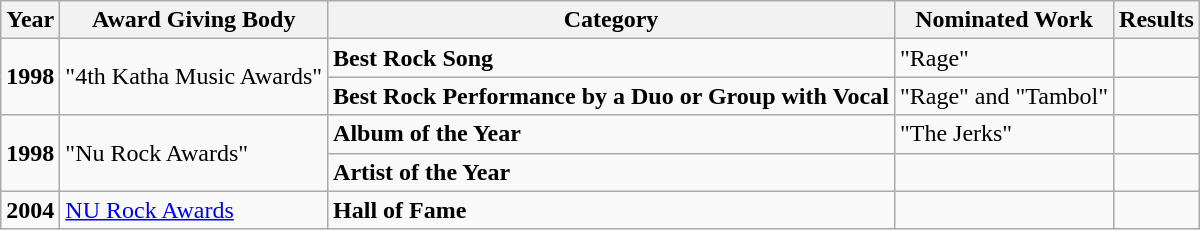<table class="wikitable">
<tr>
<th>Year</th>
<th>Award Giving Body</th>
<th>Category</th>
<th>Nominated Work</th>
<th>Results</th>
</tr>
<tr>
<td rowspan=2><strong>1998</strong></td>
<td rowspan=2>"4th Katha Music Awards"</td>
<td><strong>Best Rock Song</strong></td>
<td>"Rage"</td>
<td></td>
</tr>
<tr>
<td><strong>Best Rock Performance by a Duo or Group with Vocal</strong></td>
<td>"Rage" and "Tambol"</td>
<td></td>
</tr>
<tr>
<td rowspan=2><strong>1998</strong></td>
<td rowspan=2>"Nu Rock Awards"</td>
<td><strong>Album of the Year</strong></td>
<td>"The Jerks"</td>
<td></td>
</tr>
<tr>
<td><strong>Artist of the Year</strong></td>
<td></td>
<td></td>
</tr>
<tr>
<td><strong>2004</strong></td>
<td><a href='#'>NU Rock Awards</a></td>
<td><strong>Hall of Fame</strong></td>
<td></td>
<td></td>
</tr>
</table>
